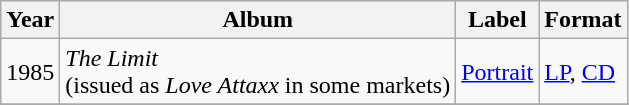<table class="wikitable">
<tr>
<th>Year</th>
<th>Album</th>
<th>Label</th>
<th>Format</th>
</tr>
<tr>
<td>1985</td>
<td><em>The Limit</em> <br>(issued as <em>Love Attaxx</em> in some markets)</td>
<td><a href='#'>Portrait</a></td>
<td><a href='#'>LP</a>, <a href='#'>CD</a></td>
</tr>
<tr>
</tr>
</table>
